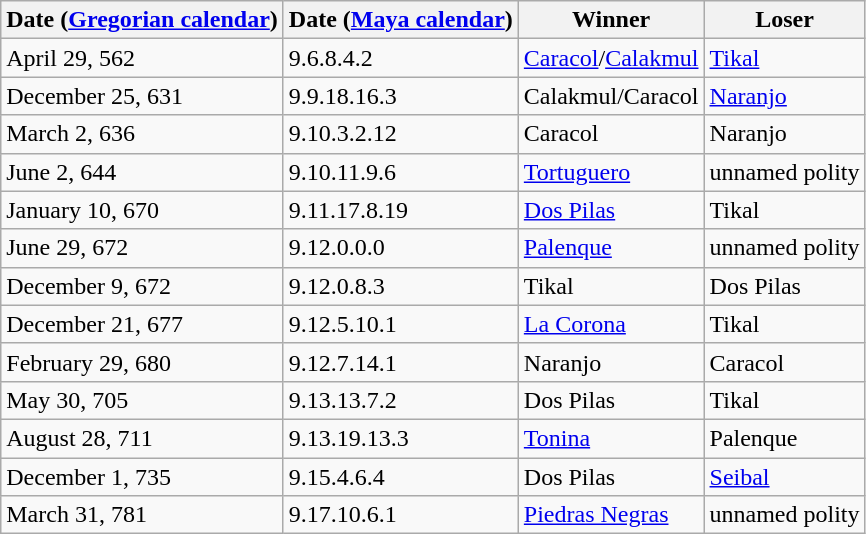<table class="wikitable">
<tr>
<th style="font-weight: bold;">Date (<a href='#'>Gregorian calendar</a>)</th>
<th style="font-weight: bold;">Date (<a href='#'>Maya calendar</a>)</th>
<th style="font-weight: bold;">Winner</th>
<th style="font-weight: bold;">Loser</th>
</tr>
<tr>
<td>April 29, 562</td>
<td>9.6.8.4.2</td>
<td><a href='#'>Caracol</a>/<a href='#'>Calakmul</a></td>
<td><a href='#'>Tikal</a></td>
</tr>
<tr>
<td>December 25, 631</td>
<td>9.9.18.16.3</td>
<td>Calakmul/Caracol</td>
<td><a href='#'>Naranjo</a></td>
</tr>
<tr>
<td>March 2, 636</td>
<td>9.10.3.2.12</td>
<td>Caracol</td>
<td>Naranjo</td>
</tr>
<tr>
<td>June 2, 644</td>
<td>9.10.11.9.6</td>
<td><a href='#'>Tortuguero</a></td>
<td>unnamed polity</td>
</tr>
<tr>
<td>January 10, 670</td>
<td>9.11.17.8.19</td>
<td><a href='#'>Dos Pilas</a></td>
<td>Tikal</td>
</tr>
<tr>
<td>June 29, 672</td>
<td>9.12.0.0.0</td>
<td><a href='#'>Palenque</a></td>
<td>unnamed polity</td>
</tr>
<tr>
<td>December 9, 672</td>
<td>9.12.0.8.3</td>
<td>Tikal</td>
<td>Dos Pilas</td>
</tr>
<tr>
<td>December 21, 677</td>
<td>9.12.5.10.1</td>
<td><a href='#'>La Corona</a></td>
<td>Tikal</td>
</tr>
<tr>
<td>February 29, 680</td>
<td>9.12.7.14.1</td>
<td>Naranjo</td>
<td>Caracol</td>
</tr>
<tr>
<td>May 30, 705</td>
<td>9.13.13.7.2</td>
<td>Dos Pilas</td>
<td>Tikal</td>
</tr>
<tr>
<td>August 28, 711</td>
<td>9.13.19.13.3</td>
<td><a href='#'>Tonina</a></td>
<td>Palenque</td>
</tr>
<tr>
<td>December 1, 735</td>
<td>9.15.4.6.4</td>
<td>Dos Pilas</td>
<td><a href='#'>Seibal</a></td>
</tr>
<tr>
<td>March 31, 781</td>
<td>9.17.10.6.1</td>
<td><a href='#'>Piedras Negras</a></td>
<td>unnamed polity</td>
</tr>
</table>
